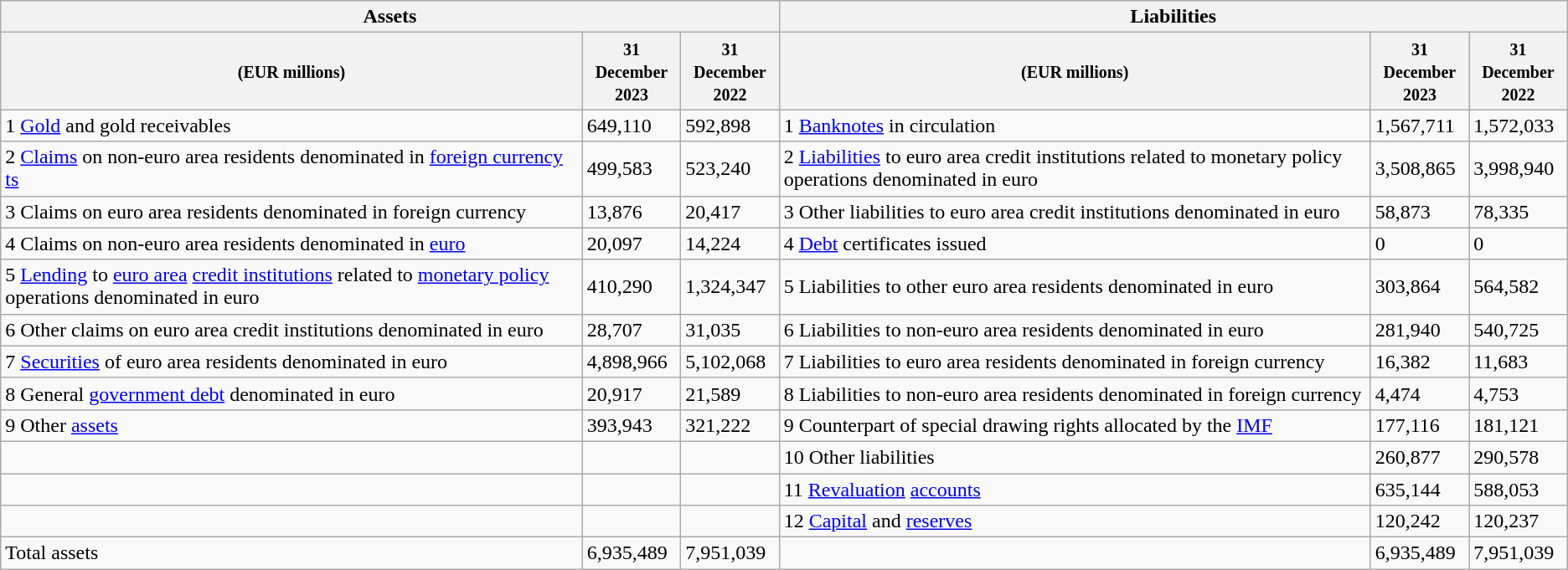<table class="wikitable sortable mw-collapsible">
<tr>
<th colspan="3">Assets</th>
<th colspan="3">Liabilities</th>
</tr>
<tr>
<th><small>(EUR millions)</small></th>
<th><strong><small>31 December</small></strong><br><strong><small>2023</small></strong></th>
<th><small>31 December</small><br><small>2022</small></th>
<th><small>(EUR millions)</small></th>
<th><small>31 December</small><br><small>2023</small></th>
<th><small>31 December</small><br><small>2022</small></th>
</tr>
<tr>
<td>1 <a href='#'>Gold</a> and gold receivables</td>
<td>649,110</td>
<td>592,898</td>
<td>1 <a href='#'>Banknotes</a> in circulation</td>
<td>1,567,711</td>
<td>1,572,033</td>
</tr>
<tr>
<td>2 <a href='#'>Claims</a> on non-euro area residents denominated in <a href='#'>foreign currency</a><br><a href='#'>ts</a></td>
<td>499,583</td>
<td>523,240</td>
<td>2 <a href='#'>Liabilities</a> to euro area credit institutions related to monetary policy operations denominated in euro</td>
<td>3,508,865</td>
<td>3,998,940</td>
</tr>
<tr>
<td>3 Claims on euro area residents denominated in foreign currency</td>
<td>13,876</td>
<td>20,417</td>
<td>3 Other liabilities to euro area credit institutions denominated in euro</td>
<td>58,873</td>
<td>78,335</td>
</tr>
<tr>
<td>4 Claims on non-euro area residents denominated in <a href='#'>euro</a></td>
<td>20,097</td>
<td>14,224</td>
<td>4 <a href='#'>Debt</a> certificates issued</td>
<td>0</td>
<td>0</td>
</tr>
<tr>
<td>5 <a href='#'>Lending</a> to <a href='#'>euro area</a> <a href='#'>credit institutions</a> related to <a href='#'>monetary policy</a> operations denominated in euro</td>
<td>410,290</td>
<td>1,324,347</td>
<td>5 Liabilities to other euro area residents denominated in euro</td>
<td>303,864</td>
<td>564,582</td>
</tr>
<tr>
<td>6 Other claims on euro area credit institutions denominated in euro</td>
<td>28,707</td>
<td>31,035</td>
<td>6 Liabilities to non-euro area residents denominated in euro</td>
<td>281,940</td>
<td>540,725</td>
</tr>
<tr>
<td>7 <a href='#'>Securities</a> of euro area residents denominated in euro</td>
<td>4,898,966</td>
<td>5,102,068</td>
<td>7 Liabilities to euro area residents denominated in foreign currency</td>
<td>16,382</td>
<td>11,683</td>
</tr>
<tr>
<td>8 General <a href='#'>government debt</a> denominated in euro</td>
<td>20,917</td>
<td>21,589</td>
<td>8 Liabilities to non-euro area residents denominated in foreign currency</td>
<td>4,474</td>
<td>4,753</td>
</tr>
<tr>
<td>9 Other <a href='#'>assets</a></td>
<td>393,943</td>
<td>321,222</td>
<td>9 Counterpart of special drawing rights allocated by the <a href='#'>IMF</a></td>
<td>177,116</td>
<td>181,121</td>
</tr>
<tr>
<td></td>
<td></td>
<td></td>
<td>10 Other liabilities</td>
<td>260,877</td>
<td>290,578</td>
</tr>
<tr>
<td></td>
<td></td>
<td></td>
<td>11 <a href='#'>Revaluation</a> <a href='#'>accounts</a></td>
<td>635,144</td>
<td>588,053</td>
</tr>
<tr>
<td></td>
<td></td>
<td></td>
<td>12 <a href='#'>Capital</a> and <a href='#'>reserves</a></td>
<td>120,242</td>
<td>120,237</td>
</tr>
<tr>
<td>Total assets</td>
<td>6,935,489</td>
<td>7,951,039</td>
<td></td>
<td>6,935,489</td>
<td>7,951,039</td>
</tr>
</table>
